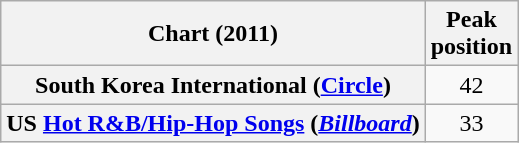<table class="wikitable sortable plainrowheaders" style="text-align:center">
<tr>
<th>Chart (2011)</th>
<th>Peak<br>position</th>
</tr>
<tr>
<th scope="row">South Korea International (<a href='#'>Circle</a>)</th>
<td align="center">42</td>
</tr>
<tr>
<th scope="row">US <a href='#'>Hot R&B/Hip-Hop Songs</a> (<em><a href='#'>Billboard</a></em>)</th>
<td style="text-align:center;">33</td>
</tr>
</table>
